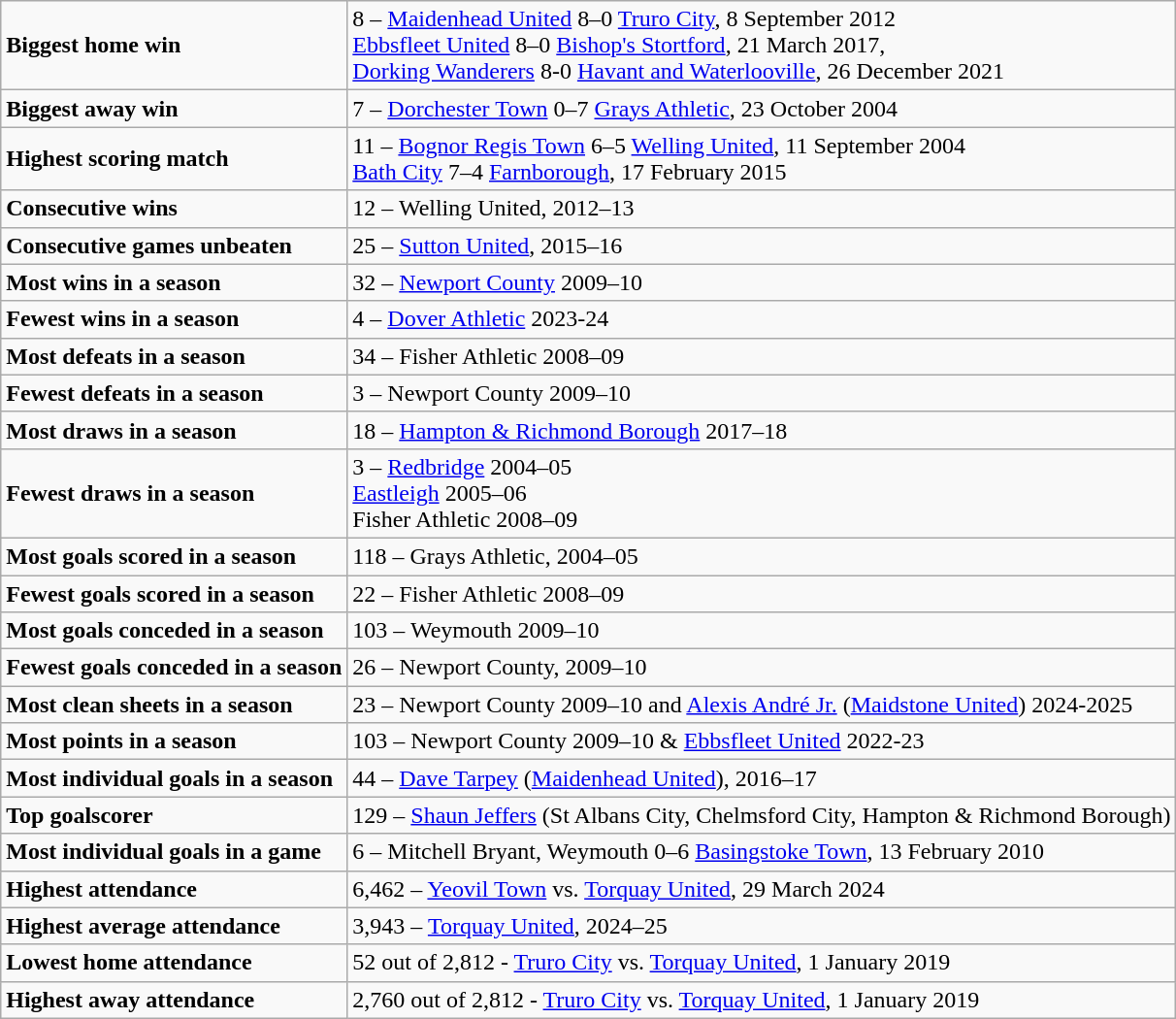<table class="wikitable">
<tr>
<td><strong>Biggest home win</strong></td>
<td>8 – <a href='#'>Maidenhead United</a> 8–0 <a href='#'>Truro City</a>, 8 September 2012<br><a href='#'>Ebbsfleet United</a> 8–0 <a href='#'>Bishop's Stortford</a>, 21 March 2017,<br><a href='#'>Dorking Wanderers</a> 8-0 <a href='#'>Havant and Waterlooville</a>, 26 December 2021</td>
</tr>
<tr>
<td><strong>Biggest away win</strong></td>
<td>7 – <a href='#'>Dorchester Town</a> 0–7 <a href='#'>Grays Athletic</a>, 23 October 2004</td>
</tr>
<tr>
<td><strong>Highest scoring match</strong></td>
<td>11 – <a href='#'>Bognor Regis Town</a> 6–5 <a href='#'>Welling United</a>, 11 September 2004<br><a href='#'>Bath City</a> 7–4 <a href='#'>Farnborough</a>, 17 February 2015</td>
</tr>
<tr>
<td><strong>Consecutive wins</strong></td>
<td>12 – Welling United, 2012–13</td>
</tr>
<tr>
<td><strong>Consecutive games unbeaten</strong></td>
<td>25 – <a href='#'>Sutton United</a>, 2015–16</td>
</tr>
<tr>
<td><strong>Most wins in a season</strong></td>
<td>32 – <a href='#'>Newport County</a> 2009–10</td>
</tr>
<tr>
<td><strong>Fewest wins in a season</strong></td>
<td>4 – <a href='#'>Dover Athletic</a> 2023-24<br></td>
</tr>
<tr>
<td><strong>Most defeats in a season</strong></td>
<td>34 – Fisher Athletic 2008–09</td>
</tr>
<tr>
<td><strong>Fewest defeats in a season</strong></td>
<td>3 – Newport County 2009–10</td>
</tr>
<tr>
<td><strong>Most draws in a season</strong></td>
<td>18 – <a href='#'>Hampton & Richmond Borough</a> 2017–18</td>
</tr>
<tr>
<td><strong>Fewest draws in a season</strong></td>
<td>3 – <a href='#'>Redbridge</a> 2004–05<br><a href='#'>Eastleigh</a> 2005–06<br>Fisher Athletic 2008–09</td>
</tr>
<tr>
<td><strong>Most goals scored in a season</strong></td>
<td>118 – Grays Athletic, 2004–05</td>
</tr>
<tr>
<td><strong>Fewest goals scored in a season</strong></td>
<td>22 – Fisher Athletic 2008–09</td>
</tr>
<tr>
<td><strong>Most goals conceded in a season</strong></td>
<td>103 – Weymouth 2009–10</td>
</tr>
<tr>
<td><strong>Fewest goals conceded in a season</strong></td>
<td>26 – Newport County, 2009–10</td>
</tr>
<tr>
<td><strong>Most clean sheets in a season</strong></td>
<td>23 – Newport County 2009–10 and <a href='#'>Alexis André Jr.</a> (<a href='#'>Maidstone United</a>) 2024-2025</td>
</tr>
<tr>
<td><strong>Most points in a season</strong></td>
<td>103 – Newport County 2009–10 & <a href='#'>Ebbsfleet United</a> 2022-23</td>
</tr>
<tr>
<td><strong>Most individual goals in a season</strong></td>
<td>44 – <a href='#'>Dave Tarpey</a> (<a href='#'>Maidenhead United</a>), 2016–17</td>
</tr>
<tr>
<td><strong>Top goalscorer</strong></td>
<td>129 – <a href='#'>Shaun Jeffers</a> (St Albans City, Chelmsford City, Hampton & Richmond Borough)</td>
</tr>
<tr>
<td><strong>Most individual goals in a game</strong></td>
<td>6 – Mitchell Bryant, Weymouth 0–6 <a href='#'>Basingstoke Town</a>, 13 February 2010</td>
</tr>
<tr>
<td><strong>Highest attendance</strong></td>
<td>6,462 – <a href='#'>Yeovil Town</a> vs. <a href='#'>Torquay United</a>, 29 March 2024</td>
</tr>
<tr>
<td><strong>Highest average attendance</strong></td>
<td>3,943 – <a href='#'>Torquay United</a>, 2024–25</td>
</tr>
<tr>
<td><strong>Lowest home attendance</strong></td>
<td>52 out of 2,812 - <a href='#'>Truro City</a> vs. <a href='#'>Torquay United</a>, 1 January 2019</td>
</tr>
<tr>
<td><strong>Highest away attendance</strong></td>
<td>2,760 out of 2,812 - <a href='#'>Truro City</a> vs. <a href='#'>Torquay United</a>, 1 January 2019</td>
</tr>
</table>
